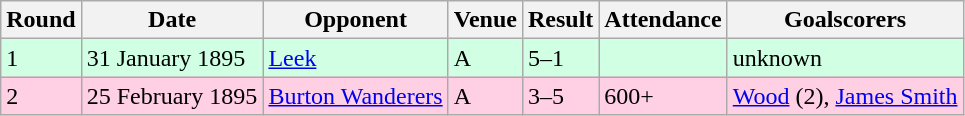<table class="wikitable">
<tr>
<th>Round</th>
<th>Date</th>
<th>Opponent</th>
<th>Venue</th>
<th>Result</th>
<th>Attendance</th>
<th>Goalscorers</th>
</tr>
<tr style="background-color: #d0ffe3;">
<td>1</td>
<td>31 January 1895</td>
<td><a href='#'>Leek</a></td>
<td>A</td>
<td>5–1</td>
<td></td>
<td>unknown</td>
</tr>
<tr style="background-color: #ffd0e3;">
<td>2</td>
<td>25 February 1895</td>
<td><a href='#'>Burton Wanderers</a></td>
<td>A</td>
<td>3–5</td>
<td>600+</td>
<td><a href='#'>Wood</a> (2), <a href='#'>James Smith</a></td>
</tr>
</table>
